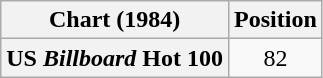<table class="wikitable sortable plainrowheaders" style="text-align:center">
<tr>
<th scope="col">Chart (1984)</th>
<th scope="col">Position</th>
</tr>
<tr>
<th scope="row">US <em>Billboard</em> Hot 100</th>
<td>82</td>
</tr>
</table>
